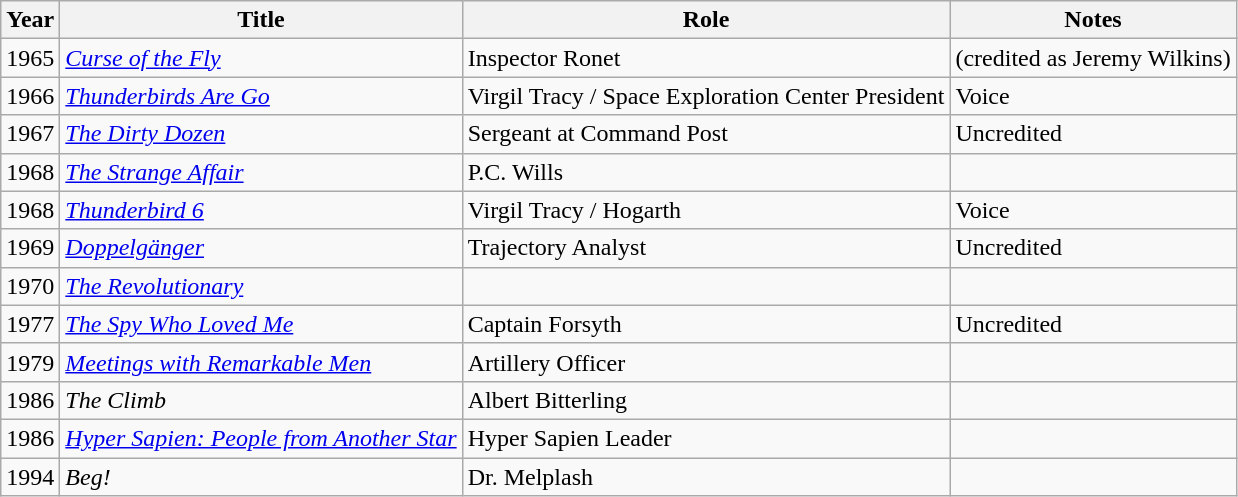<table class="wikitable">
<tr>
<th>Year</th>
<th>Title</th>
<th>Role</th>
<th>Notes</th>
</tr>
<tr>
<td>1965</td>
<td><em><a href='#'>Curse of the Fly</a></em></td>
<td>Inspector Ronet</td>
<td>(credited as Jeremy Wilkins)</td>
</tr>
<tr>
<td>1966</td>
<td><em><a href='#'>Thunderbirds Are Go</a></em></td>
<td>Virgil Tracy / Space Exploration Center President</td>
<td>Voice</td>
</tr>
<tr>
<td>1967</td>
<td><em><a href='#'>The Dirty Dozen</a></em></td>
<td>Sergeant at Command Post</td>
<td>Uncredited</td>
</tr>
<tr>
<td>1968</td>
<td><em><a href='#'>The Strange Affair</a></em></td>
<td>P.C. Wills</td>
<td></td>
</tr>
<tr>
<td>1968</td>
<td><em><a href='#'>Thunderbird 6</a></em></td>
<td>Virgil Tracy / Hogarth</td>
<td>Voice</td>
</tr>
<tr>
<td>1969</td>
<td><em><a href='#'>Doppelgänger</a></em></td>
<td>Trajectory Analyst</td>
<td>Uncredited</td>
</tr>
<tr>
<td>1970</td>
<td><em><a href='#'>The Revolutionary</a></em></td>
<td></td>
<td></td>
</tr>
<tr>
<td>1977</td>
<td><em><a href='#'>The Spy Who Loved Me</a></em></td>
<td>Captain Forsyth</td>
<td>Uncredited</td>
</tr>
<tr>
<td>1979</td>
<td><em><a href='#'>Meetings with Remarkable Men</a></em></td>
<td>Artillery Officer</td>
<td></td>
</tr>
<tr>
<td>1986</td>
<td><em>The Climb</em></td>
<td>Albert Bitterling</td>
<td></td>
</tr>
<tr>
<td>1986</td>
<td><em><a href='#'>Hyper Sapien: People from Another Star</a></em></td>
<td>Hyper Sapien Leader</td>
<td></td>
</tr>
<tr>
<td>1994</td>
<td><em>Beg!</em></td>
<td>Dr. Melplash</td>
<td></td>
</tr>
</table>
